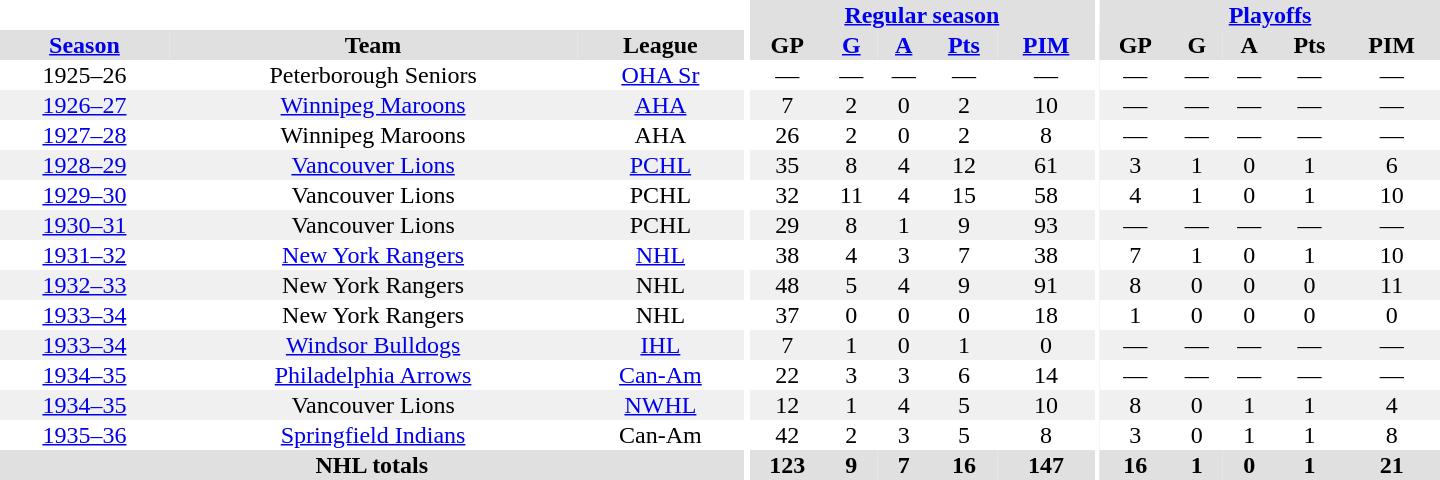<table border="0" cellpadding="1" cellspacing="0" style="text-align:center; width:60em">
<tr bgcolor="#e0e0e0">
<th colspan="3" bgcolor="#ffffff"></th>
<th rowspan="100" bgcolor="#ffffff"></th>
<th colspan="5"><a href='#'>Regular season</a></th>
<th rowspan="100" bgcolor="#ffffff"></th>
<th colspan="5"><a href='#'>Playoffs</a></th>
</tr>
<tr bgcolor="#e0e0e0">
<th><a href='#'>Season</a></th>
<th>Team</th>
<th>League</th>
<th>GP</th>
<th><a href='#'>G</a></th>
<th><a href='#'>A</a></th>
<th><a href='#'>Pts</a></th>
<th><a href='#'>PIM</a></th>
<th>GP</th>
<th>G</th>
<th>A</th>
<th>Pts</th>
<th>PIM</th>
</tr>
<tr>
<td>1925–26</td>
<td>Peterborough Seniors</td>
<td><a href='#'>OHA Sr</a></td>
<td>—</td>
<td>—</td>
<td>—</td>
<td>—</td>
<td>—</td>
<td>—</td>
<td>—</td>
<td>—</td>
<td>—</td>
<td>—</td>
</tr>
<tr bgcolor="#f0f0f0">
<td><a href='#'>1926–27</a></td>
<td><a href='#'>Winnipeg Maroons</a></td>
<td><a href='#'>AHA</a></td>
<td>7</td>
<td>2</td>
<td>0</td>
<td>2</td>
<td>10</td>
<td>—</td>
<td>—</td>
<td>—</td>
<td>—</td>
<td>—</td>
</tr>
<tr>
<td><a href='#'>1927–28</a></td>
<td>Winnipeg Maroons</td>
<td>AHA</td>
<td>26</td>
<td>2</td>
<td>0</td>
<td>2</td>
<td>8</td>
<td>—</td>
<td>—</td>
<td>—</td>
<td>—</td>
<td>—</td>
</tr>
<tr bgcolor="#f0f0f0">
<td><a href='#'>1928–29</a></td>
<td><a href='#'>Vancouver Lions</a></td>
<td><a href='#'>PCHL</a></td>
<td>35</td>
<td>8</td>
<td>4</td>
<td>12</td>
<td>61</td>
<td>3</td>
<td>1</td>
<td>0</td>
<td>1</td>
<td>6</td>
</tr>
<tr>
<td><a href='#'>1929–30</a></td>
<td>Vancouver Lions</td>
<td>PCHL</td>
<td>32</td>
<td>11</td>
<td>4</td>
<td>15</td>
<td>58</td>
<td>4</td>
<td>1</td>
<td>0</td>
<td>1</td>
<td>10</td>
</tr>
<tr bgcolor="#f0f0f0">
<td><a href='#'>1930–31</a></td>
<td>Vancouver Lions</td>
<td>PCHL</td>
<td>29</td>
<td>8</td>
<td>1</td>
<td>9</td>
<td>93</td>
<td>—</td>
<td>—</td>
<td>—</td>
<td>—</td>
<td>—</td>
</tr>
<tr>
<td><a href='#'>1931–32</a></td>
<td><a href='#'>New York Rangers</a></td>
<td><a href='#'>NHL</a></td>
<td>38</td>
<td>4</td>
<td>3</td>
<td>7</td>
<td>38</td>
<td>7</td>
<td>1</td>
<td>0</td>
<td>1</td>
<td>10</td>
</tr>
<tr bgcolor="#f0f0f0">
<td><a href='#'>1932–33</a></td>
<td>New York Rangers</td>
<td>NHL</td>
<td>48</td>
<td>5</td>
<td>4</td>
<td>9</td>
<td>91</td>
<td>8</td>
<td>0</td>
<td>0</td>
<td>0</td>
<td>11</td>
</tr>
<tr>
<td><a href='#'>1933–34</a></td>
<td>New York Rangers</td>
<td>NHL</td>
<td>37</td>
<td>0</td>
<td>0</td>
<td>0</td>
<td>18</td>
<td>1</td>
<td>0</td>
<td>0</td>
<td>0</td>
<td>0</td>
</tr>
<tr bgcolor="#f0f0f0">
<td><a href='#'>1933–34</a></td>
<td><a href='#'>Windsor Bulldogs</a></td>
<td><a href='#'>IHL</a></td>
<td>7</td>
<td>1</td>
<td>0</td>
<td>1</td>
<td>0</td>
<td>—</td>
<td>—</td>
<td>—</td>
<td>—</td>
<td>—</td>
</tr>
<tr>
<td><a href='#'>1934–35</a></td>
<td><a href='#'>Philadelphia Arrows</a></td>
<td><a href='#'>Can-Am</a></td>
<td>22</td>
<td>3</td>
<td>3</td>
<td>6</td>
<td>14</td>
<td>—</td>
<td>—</td>
<td>—</td>
<td>—</td>
<td>—</td>
</tr>
<tr bgcolor="#f0f0f0">
<td><a href='#'>1934–35</a></td>
<td>Vancouver Lions</td>
<td><a href='#'>NWHL</a></td>
<td>12</td>
<td>1</td>
<td>4</td>
<td>5</td>
<td>10</td>
<td>8</td>
<td>0</td>
<td>1</td>
<td>1</td>
<td>4</td>
</tr>
<tr>
<td><a href='#'>1935–36</a></td>
<td><a href='#'>Springfield Indians</a></td>
<td>Can-Am</td>
<td>42</td>
<td>2</td>
<td>3</td>
<td>5</td>
<td>8</td>
<td>3</td>
<td>0</td>
<td>1</td>
<td>1</td>
<td>8</td>
</tr>
<tr bgcolor="#e0e0e0">
<th colspan="3">NHL totals</th>
<th>123</th>
<th>9</th>
<th>7</th>
<th>16</th>
<th>147</th>
<th>16</th>
<th>1</th>
<th>0</th>
<th>1</th>
<th>21</th>
</tr>
</table>
